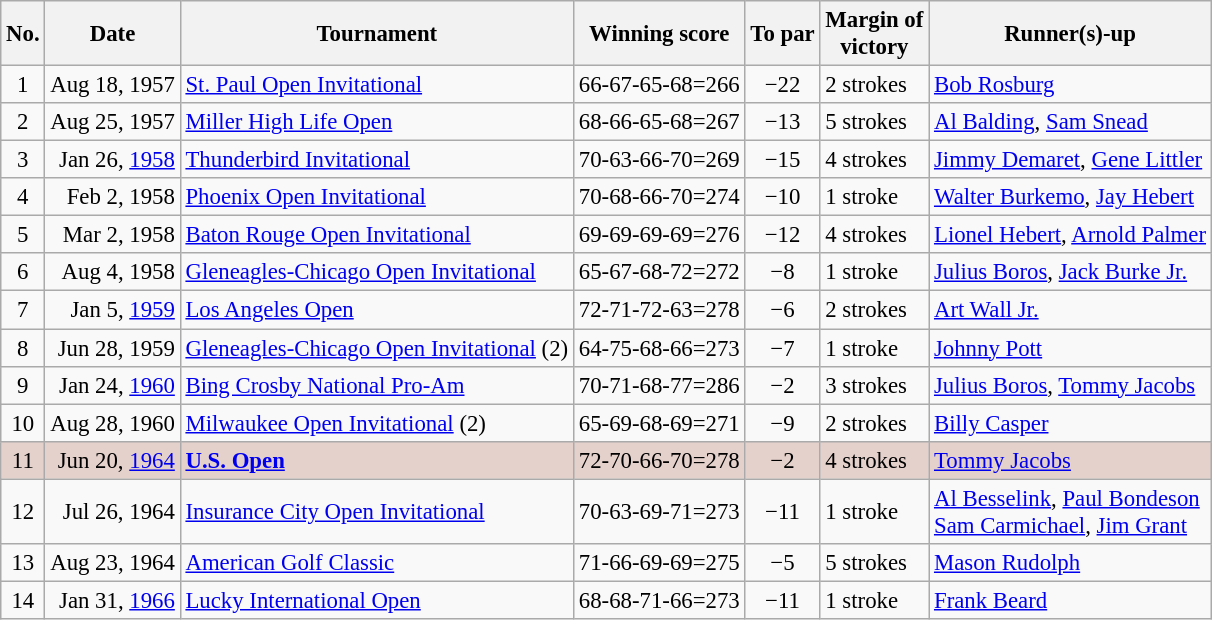<table class="wikitable" style="font-size:95%;">
<tr>
<th>No.</th>
<th>Date</th>
<th>Tournament</th>
<th>Winning score</th>
<th>To par</th>
<th>Margin of<br>victory</th>
<th>Runner(s)-up</th>
</tr>
<tr>
<td align=center>1</td>
<td align=right>Aug 18, 1957</td>
<td><a href='#'>St. Paul Open Invitational</a></td>
<td>66-67-65-68=266</td>
<td align=center>−22</td>
<td>2 strokes</td>
<td> <a href='#'>Bob Rosburg</a></td>
</tr>
<tr>
<td align=center>2</td>
<td align=right>Aug 25, 1957</td>
<td><a href='#'>Miller High Life Open</a></td>
<td>68-66-65-68=267</td>
<td align=center>−13</td>
<td>5 strokes</td>
<td> <a href='#'>Al Balding</a>,  <a href='#'>Sam Snead</a></td>
</tr>
<tr>
<td align=center>3</td>
<td align=right>Jan 26, <a href='#'>1958</a></td>
<td><a href='#'>Thunderbird Invitational</a></td>
<td>70-63-66-70=269</td>
<td align=center>−15</td>
<td>4 strokes</td>
<td> <a href='#'>Jimmy Demaret</a>,  <a href='#'>Gene Littler</a></td>
</tr>
<tr>
<td align=center>4</td>
<td align=right>Feb 2, 1958</td>
<td><a href='#'>Phoenix Open Invitational</a></td>
<td>70-68-66-70=274</td>
<td align=center>−10</td>
<td>1 stroke</td>
<td> <a href='#'>Walter Burkemo</a>,  <a href='#'>Jay Hebert</a></td>
</tr>
<tr>
<td align=center>5</td>
<td align=right>Mar 2, 1958</td>
<td><a href='#'>Baton Rouge Open Invitational</a></td>
<td>69-69-69-69=276</td>
<td align=center>−12</td>
<td>4 strokes</td>
<td> <a href='#'>Lionel Hebert</a>,  <a href='#'>Arnold Palmer</a></td>
</tr>
<tr>
<td align=center>6</td>
<td align=right>Aug 4, 1958</td>
<td><a href='#'>Gleneagles-Chicago Open Invitational</a></td>
<td>65-67-68-72=272</td>
<td align=center>−8</td>
<td>1 stroke</td>
<td> <a href='#'>Julius Boros</a>,  <a href='#'>Jack Burke Jr.</a></td>
</tr>
<tr>
<td align=center>7</td>
<td align=right>Jan 5, <a href='#'>1959</a></td>
<td><a href='#'>Los Angeles Open</a></td>
<td>72-71-72-63=278</td>
<td align=center>−6</td>
<td>2 strokes</td>
<td> <a href='#'>Art Wall Jr.</a></td>
</tr>
<tr>
<td align=center>8</td>
<td align=right>Jun 28, 1959</td>
<td><a href='#'>Gleneagles-Chicago Open Invitational</a> (2)</td>
<td>64-75-68-66=273</td>
<td align=center>−7</td>
<td>1 stroke</td>
<td> <a href='#'>Johnny Pott</a></td>
</tr>
<tr>
<td align=center>9</td>
<td align=right>Jan 24, <a href='#'>1960</a></td>
<td><a href='#'>Bing Crosby National Pro-Am</a></td>
<td>70-71-68-77=286</td>
<td align=center>−2</td>
<td>3 strokes</td>
<td> <a href='#'>Julius Boros</a>,  <a href='#'>Tommy Jacobs</a></td>
</tr>
<tr>
<td align=center>10</td>
<td align=right>Aug 28, 1960</td>
<td><a href='#'>Milwaukee Open Invitational</a> (2)</td>
<td>65-69-68-69=271</td>
<td align=center>−9</td>
<td>2 strokes</td>
<td> <a href='#'>Billy Casper</a></td>
</tr>
<tr style="background:#e5d1cb;">
<td align=center>11</td>
<td align=right>Jun 20, <a href='#'>1964</a></td>
<td><strong><a href='#'>U.S. Open</a></strong></td>
<td>72-70-66-70=278</td>
<td align=center>−2</td>
<td>4 strokes</td>
<td> <a href='#'>Tommy Jacobs</a></td>
</tr>
<tr>
<td align=center>12</td>
<td align=right>Jul 26, 1964</td>
<td><a href='#'>Insurance City Open Invitational</a></td>
<td>70-63-69-71=273</td>
<td align=center>−11</td>
<td>1 stroke</td>
<td> <a href='#'>Al Besselink</a>,  <a href='#'>Paul Bondeson</a><br> <a href='#'>Sam Carmichael</a>,  <a href='#'>Jim Grant</a></td>
</tr>
<tr>
<td align=center>13</td>
<td align=right>Aug 23, 1964</td>
<td><a href='#'>American Golf Classic</a></td>
<td>71-66-69-69=275</td>
<td align=center>−5</td>
<td>5 strokes</td>
<td> <a href='#'>Mason Rudolph</a></td>
</tr>
<tr>
<td align=center>14</td>
<td align=right>Jan 31, <a href='#'>1966</a></td>
<td><a href='#'>Lucky International Open</a></td>
<td>68-68-71-66=273</td>
<td align=center>−11</td>
<td>1 stroke</td>
<td> <a href='#'>Frank Beard</a></td>
</tr>
</table>
